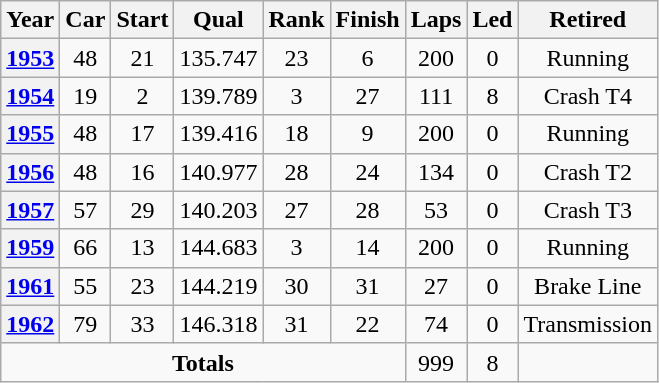<table class="wikitable" style="text-align:center">
<tr>
<th>Year</th>
<th>Car</th>
<th>Start</th>
<th>Qual</th>
<th>Rank</th>
<th>Finish</th>
<th>Laps</th>
<th>Led</th>
<th>Retired</th>
</tr>
<tr>
<th><a href='#'>1953</a></th>
<td>48</td>
<td>21</td>
<td>135.747</td>
<td>23</td>
<td>6</td>
<td>200</td>
<td>0</td>
<td>Running</td>
</tr>
<tr>
<th><a href='#'>1954</a></th>
<td>19</td>
<td>2</td>
<td>139.789</td>
<td>3</td>
<td>27</td>
<td>111</td>
<td>8</td>
<td>Crash T4</td>
</tr>
<tr>
<th><a href='#'>1955</a></th>
<td>48</td>
<td>17</td>
<td>139.416</td>
<td>18</td>
<td>9</td>
<td>200</td>
<td>0</td>
<td>Running</td>
</tr>
<tr>
<th><a href='#'>1956</a></th>
<td>48</td>
<td>16</td>
<td>140.977</td>
<td>28</td>
<td>24</td>
<td>134</td>
<td>0</td>
<td>Crash T2</td>
</tr>
<tr>
<th><a href='#'>1957</a></th>
<td>57</td>
<td>29</td>
<td>140.203</td>
<td>27</td>
<td>28</td>
<td>53</td>
<td>0</td>
<td>Crash T3</td>
</tr>
<tr>
<th><a href='#'>1959</a></th>
<td>66</td>
<td>13</td>
<td>144.683</td>
<td>3</td>
<td>14</td>
<td>200</td>
<td>0</td>
<td>Running</td>
</tr>
<tr>
<th><a href='#'>1961</a></th>
<td>55</td>
<td>23</td>
<td>144.219</td>
<td>30</td>
<td>31</td>
<td>27</td>
<td>0</td>
<td>Brake Line</td>
</tr>
<tr>
<th><a href='#'>1962</a></th>
<td>79</td>
<td>33</td>
<td>146.318</td>
<td>31</td>
<td>22</td>
<td>74</td>
<td>0</td>
<td>Transmission</td>
</tr>
<tr>
<td colspan=6><strong>Totals</strong></td>
<td>999</td>
<td>8</td>
<td></td>
</tr>
</table>
